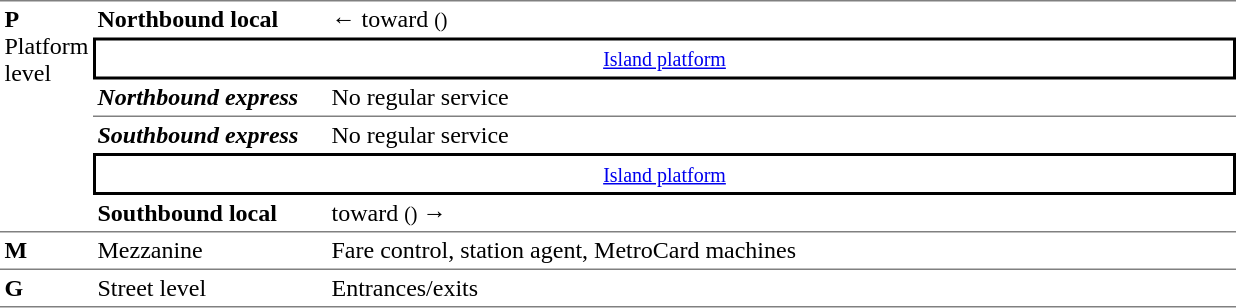<table table border=0 cellspacing=0 cellpadding=3>
<tr>
<td style="border-top:solid 1px gray;border-bottom:solid 1px gray;" valign=top rowspan=6><strong>P</strong><br>Platform level</td>
<td style="border-top:solid 1px gray;"><span><strong>Northbound local</strong></span></td>
<td style="border-top:solid 1px gray;">←  toward  <small>()</small></td>
</tr>
<tr>
<td style="border-bottom:solid 2px black;border-top:solid 2px black;border-right:solid 2px black;border-left:solid 2px black;text-align:center;" colspan=2><small><a href='#'>Island platform</a></small></td>
</tr>
<tr>
<td style="border-bottom:solid 1px gray;"><strong><em>Northbound express</em></strong></td>
<td style="border-bottom:solid 1px gray;"> No regular service</td>
</tr>
<tr>
<td><strong><em>Southbound express</em></strong></td>
<td> No regular service</td>
</tr>
<tr>
<td style="border-bottom:solid 2px black;border-top:solid 2px black;border-right:solid 2px black;border-left:solid 2px black;text-align:center;" colspan=2><small><a href='#'>Island platform</a></small></td>
</tr>
<tr>
<td style="border-bottom:solid 1px gray;"><span><strong>Southbound local</strong></span></td>
<td style="border-bottom:solid 1px gray;">  toward  <small>() </small> →</td>
</tr>
<tr>
<td style="border-bottom:solid 1px gray;"><strong>M</strong></td>
<td style="border-bottom:solid 1px gray;">Mezzanine</td>
<td style="border-bottom:solid 1px gray;">Fare control, station agent, MetroCard machines</td>
</tr>
<tr>
<td style="border-bottom:solid 1px gray;" width=50><strong>G</strong></td>
<td style="border-bottom:solid 1px gray;" width=150>Street level</td>
<td style="border-bottom:solid 1px gray;" width=600>Entrances/exits</td>
</tr>
</table>
